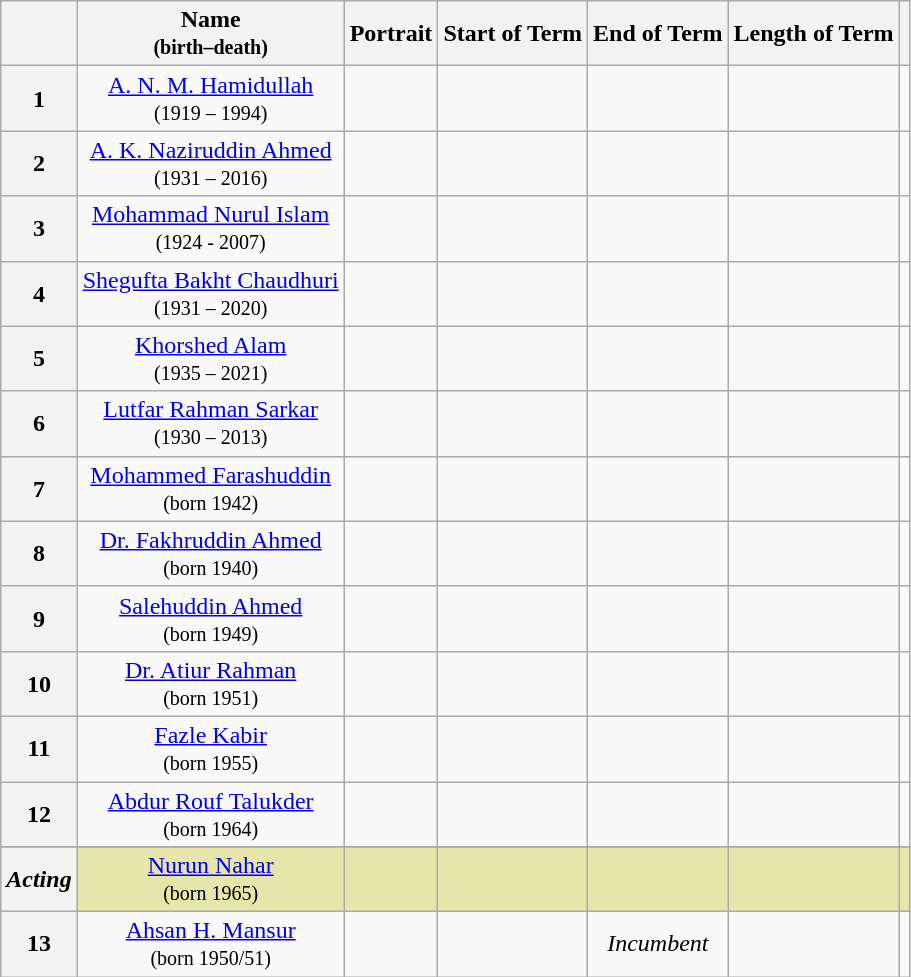<table class="wikitable sortable" style="text-align:center">
<tr>
<th scope=col></th>
<th scope=col>Name<br><small>(birth–death)</small></th>
<th scope=col  class=unsortable>Portrait</th>
<th scope=col>Start of Term</th>
<th scope=col>End of Term</th>
<th scope=col>Length of Term</th>
<th scope=col class=unsortable></th>
</tr>
<tr>
<th scope=row>1</th>
<td><a href='#'>A. N. M. Hamidullah</a><br><small>(1919 – 1994)</small></td>
<td></td>
<td></td>
<td></td>
<td></td>
<td></td>
</tr>
<tr>
<th scope=row>2</th>
<td><a href='#'>A. K. Naziruddin Ahmed</a><br><small>(1931 – 2016)</small></td>
<td></td>
<td></td>
<td></td>
<td></td>
<td></td>
</tr>
<tr>
<th scope=row>3</th>
<td><a href='#'>Mohammad Nurul Islam</a><br><small>(1924 - 2007)</small></td>
<td></td>
<td></td>
<td></td>
<td></td>
<td></td>
</tr>
<tr>
<th scope=row>4</th>
<td><a href='#'>Shegufta Bakht Chaudhuri</a><br><small>(1931 – 2020)</small></td>
<td></td>
<td></td>
<td></td>
<td></td>
<td></td>
</tr>
<tr>
<th scope=row>5</th>
<td><a href='#'>Khorshed Alam</a><br><small>(1935 – 2021)</small></td>
<td></td>
<td></td>
<td></td>
<td></td>
<td></td>
</tr>
<tr>
<th scope=row>6</th>
<td><a href='#'>Lutfar Rahman Sarkar</a><br><small>(1930 – 2013)</small></td>
<td></td>
<td></td>
<td></td>
<td></td>
<td></td>
</tr>
<tr>
<th scope=row>7</th>
<td><a href='#'>Mohammed Farashuddin</a><br><small>(born 1942)</small></td>
<td></td>
<td></td>
<td></td>
<td></td>
<td></td>
</tr>
<tr>
<th scope=row>8</th>
<td><a href='#'>Dr. Fakhruddin Ahmed</a><br><small>(born 1940)</small></td>
<td></td>
<td></td>
<td></td>
<td></td>
<td></td>
</tr>
<tr>
<th scope=row>9</th>
<td><a href='#'>Salehuddin Ahmed</a><br><small>(born 1949)</small></td>
<td></td>
<td></td>
<td></td>
<td></td>
<td></td>
</tr>
<tr>
<th scope=row>10</th>
<td><a href='#'>Dr. Atiur Rahman</a><br><small>(born 1951)</small></td>
<td></td>
<td></td>
<td></td>
<td></td>
<td></td>
</tr>
<tr>
<th scope=row>11</th>
<td><a href='#'>Fazle Kabir</a><br><small>(born 1955)</small></td>
<td></td>
<td></td>
<td></td>
<td></td>
<td></td>
</tr>
<tr>
<th scope=row>12</th>
<td><a href='#'>Abdur Rouf Talukder</a><br><small>(born 1964)</small></td>
<td></td>
<td></td>
<td></td>
<td></td>
<td></td>
</tr>
<tr>
</tr>
<tr style="background:#e6e6aa;">
<th scope=row><em>Acting</em></th>
<td><a href='#'>Nurun Nahar</a><br><small>(born 1965)</small></td>
<td></td>
<td></td>
<td></td>
<td></td>
<td></td>
</tr>
<tr>
<th scope=row>13</th>
<td><a href='#'>Ahsan H. Mansur</a><br><small>(born 1950/51)</small></td>
<td></td>
<td></td>
<td><em>Incumbent</em></td>
<td></td>
<td></td>
</tr>
</table>
